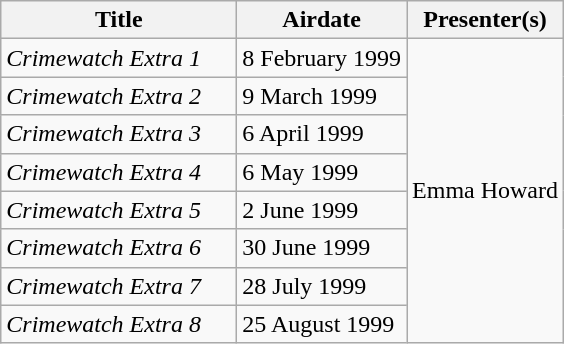<table class="wikitable">
<tr>
<th style="width:150px;">Title</th>
<th>Airdate</th>
<th>Presenter(s)</th>
</tr>
<tr>
<td><em>Crimewatch Extra 1</em></td>
<td>8 February 1999</td>
<td rowspan=8>Emma Howard</td>
</tr>
<tr>
<td><em>Crimewatch Extra 2</em></td>
<td>9 March 1999</td>
</tr>
<tr>
<td><em>Crimewatch Extra 3</em></td>
<td>6 April 1999</td>
</tr>
<tr>
<td><em>Crimewatch Extra 4</em></td>
<td>6 May 1999</td>
</tr>
<tr>
<td><em>Crimewatch Extra 5</em></td>
<td>2 June 1999</td>
</tr>
<tr>
<td><em>Crimewatch Extra 6</em></td>
<td>30 June 1999</td>
</tr>
<tr>
<td><em>Crimewatch Extra 7</em></td>
<td>28 July 1999</td>
</tr>
<tr>
<td><em>Crimewatch Extra 8</em></td>
<td>25 August 1999</td>
</tr>
</table>
